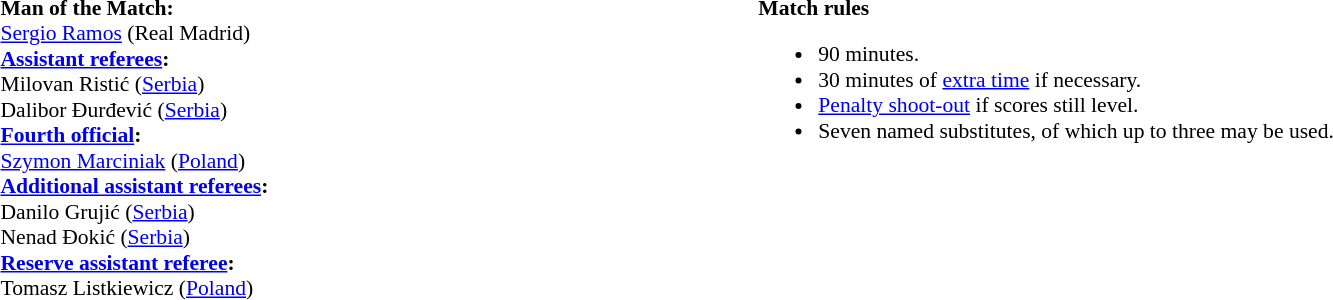<table width=100% style="font-size:90%">
<tr>
<td><br><strong>Man of the Match:</strong>
<br><a href='#'>Sergio Ramos</a> (Real Madrid)<br><strong><a href='#'>Assistant referees</a>:</strong>
<br>Milovan Ristić (<a href='#'>Serbia</a>)
<br>Dalibor Đurđević (<a href='#'>Serbia</a>)
<br><strong><a href='#'>Fourth official</a>:</strong>
<br><a href='#'>Szymon Marciniak</a> (<a href='#'>Poland</a>)
<br><strong><a href='#'>Additional assistant referees</a>:</strong>
<br>Danilo Grujić (<a href='#'>Serbia</a>)
<br>Nenad Đokić (<a href='#'>Serbia</a>)
<br><strong><a href='#'>Reserve assistant referee</a>:</strong>
<br>Tomasz Listkiewicz (<a href='#'>Poland</a>)</td>
<td style="width:60%; vertical-align:top;"><br><strong>Match rules</strong><ul><li>90 minutes.</li><li>30 minutes of <a href='#'>extra time</a> if necessary.</li><li><a href='#'>Penalty shoot-out</a> if scores still level.</li><li>Seven named substitutes, of which up to three may be used.</li></ul></td>
</tr>
</table>
